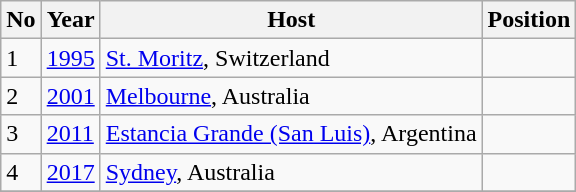<table class="wikitable">
<tr>
<th>No</th>
<th>Year</th>
<th>Host</th>
<th>Position</th>
</tr>
<tr>
<td>1</td>
<td><a href='#'>1995</a></td>
<td> <a href='#'>St. Moritz</a>, Switzerland</td>
<td></td>
</tr>
<tr>
<td>2</td>
<td><a href='#'>2001</a></td>
<td> <a href='#'>Melbourne</a>, Australia</td>
<td></td>
</tr>
<tr>
<td>3</td>
<td><a href='#'>2011</a></td>
<td> <a href='#'>Estancia Grande (San Luis)</a>, Argentina</td>
<td></td>
</tr>
<tr>
<td>4</td>
<td><a href='#'>2017</a></td>
<td> <a href='#'>Sydney</a>, Australia</td>
<td></td>
</tr>
<tr>
</tr>
</table>
